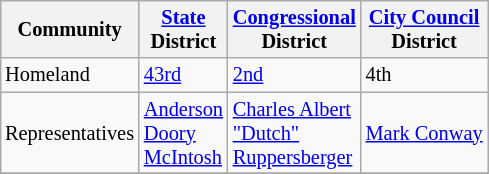<table class="wikitable" style="margin: 1em; font-size: 85%" align="center">
<tr>
<th>Community</th>
<th><a href='#'>State</a><br>District</th>
<th><a href='#'>Congressional</a><br>District</th>
<th><a href='#'>City Council</a><br>District</th>
</tr>
<tr>
<td>Homeland</td>
<td><a href='#'>43rd</a></td>
<td><a href='#'>2nd</a></td>
<td>4th</td>
</tr>
<tr>
<td>Representatives</td>
<td><a href='#'>Anderson</a><br> <a href='#'>Doory</a><br> <a href='#'>McIntosh</a></td>
<td><a href='#'>Charles Albert<br>"Dutch"<br> Ruppersberger</a></td>
<td><a href='#'>Mark Conway</a></td>
</tr>
<tr>
</tr>
</table>
